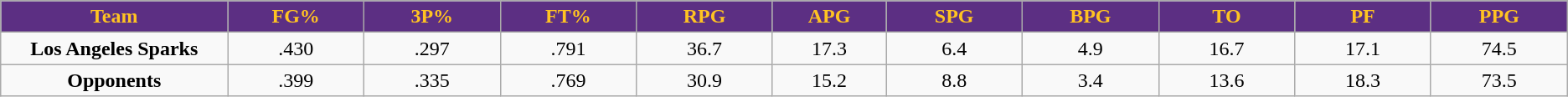<table class="wikitable sortable" style="text-align:center;">
<tr>
<th style="background:#5c2f83;color:#ffc322;" width="10%">Team</th>
<th style="background:#5c2f83;color:#ffc322;" width="6%">FG%</th>
<th style="background:#5c2f83;color:#ffc322;" width="6%">3P%</th>
<th style="background:#5c2f83;color:#ffc322;" width="6%">FT%</th>
<th style="background:#5c2f83;color:#ffc322;" width="6%">RPG</th>
<th style="background:#5c2f83;color:#ffc322;" width="5%">APG</th>
<th style="background:#5c2f83;color:#ffc322;" width="6%">SPG</th>
<th style="background:#5c2f83;color:#ffc322;" width="6%">BPG</th>
<th style="background:#5c2f83;color:#ffc322;" width="6%">TO</th>
<th style="background:#5c2f83;color:#ffc322;" width="6%">PF</th>
<th style="background:#5c2f83;color:#ffc322;" width="6%">PPG</th>
</tr>
<tr>
<td><strong>Los Angeles Sparks</strong></td>
<td>.430</td>
<td>.297</td>
<td>.791</td>
<td>36.7</td>
<td>17.3</td>
<td>6.4</td>
<td>4.9</td>
<td>16.7</td>
<td>17.1</td>
<td>74.5</td>
</tr>
<tr>
<td><strong>Opponents</strong></td>
<td>.399</td>
<td>.335</td>
<td>.769</td>
<td>30.9</td>
<td>15.2</td>
<td>8.8</td>
<td>3.4</td>
<td>13.6</td>
<td>18.3</td>
<td>73.5</td>
</tr>
</table>
